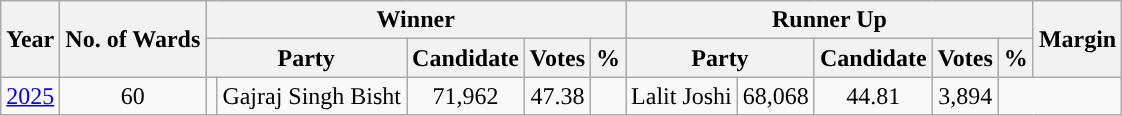<table class="wikitable sortable" style="text-align:center;">
<tr>
<th rowspan="2">Year</th>
<th rowspan="2">No. of Wards</th>
<th colspan="5">Winner</th>
<th colspan="5">Runner Up</th>
<th rowspan="2">Margin</th>
</tr>
<tr>
<th colspan="2">Party</th>
<th>Candidate</th>
<th>Votes</th>
<th>%</th>
<th colspan="2">Party</th>
<th>Candidate</th>
<th>Votes</th>
<th>%</th>
</tr>
<tr>
<td><a href='#'>2025</a></td>
<td>60</td>
<td></td>
<td>Gajraj Singh Bisht</td>
<td>71,962</td>
<td>47.38</td>
<td></td>
<td>Lalit Joshi</td>
<td>68,068</td>
<td>44.81</td>
<td style="background:">3,894</td>
</tr>
</table>
